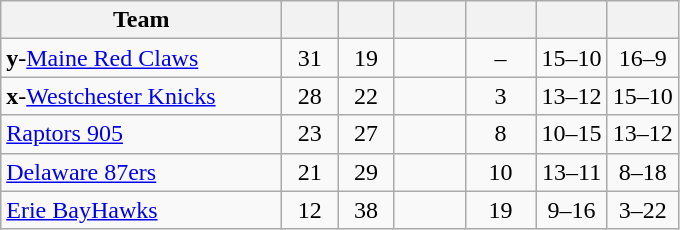<table class="wikitable" style="text-align:center">
<tr>
<th style="width:180px">Team</th>
<th style="width:30px"></th>
<th style="width:30px"></th>
<th style="width:40px"></th>
<th style="width:40px"></th>
<th style="width:40px"></th>
<th style="width:40px"></th>
</tr>
<tr>
<td align=left><strong>y</strong>-<a href='#'>Maine Red Claws</a></td>
<td>31</td>
<td>19</td>
<td></td>
<td>–</td>
<td>15–10</td>
<td>16–9</td>
</tr>
<tr>
<td align=left><strong>x</strong>-<a href='#'>Westchester Knicks</a></td>
<td>28</td>
<td>22</td>
<td></td>
<td>3</td>
<td>13–12</td>
<td>15–10</td>
</tr>
<tr>
<td align=left><a href='#'>Raptors 905</a></td>
<td>23</td>
<td>27</td>
<td></td>
<td>8</td>
<td>10–15</td>
<td>13–12</td>
</tr>
<tr>
<td align=left><a href='#'>Delaware 87ers</a></td>
<td>21</td>
<td>29</td>
<td></td>
<td>10</td>
<td>13–11</td>
<td>8–18</td>
</tr>
<tr>
<td align=left><a href='#'>Erie BayHawks</a></td>
<td>12</td>
<td>38</td>
<td></td>
<td>19</td>
<td>9–16</td>
<td>3–22</td>
</tr>
</table>
